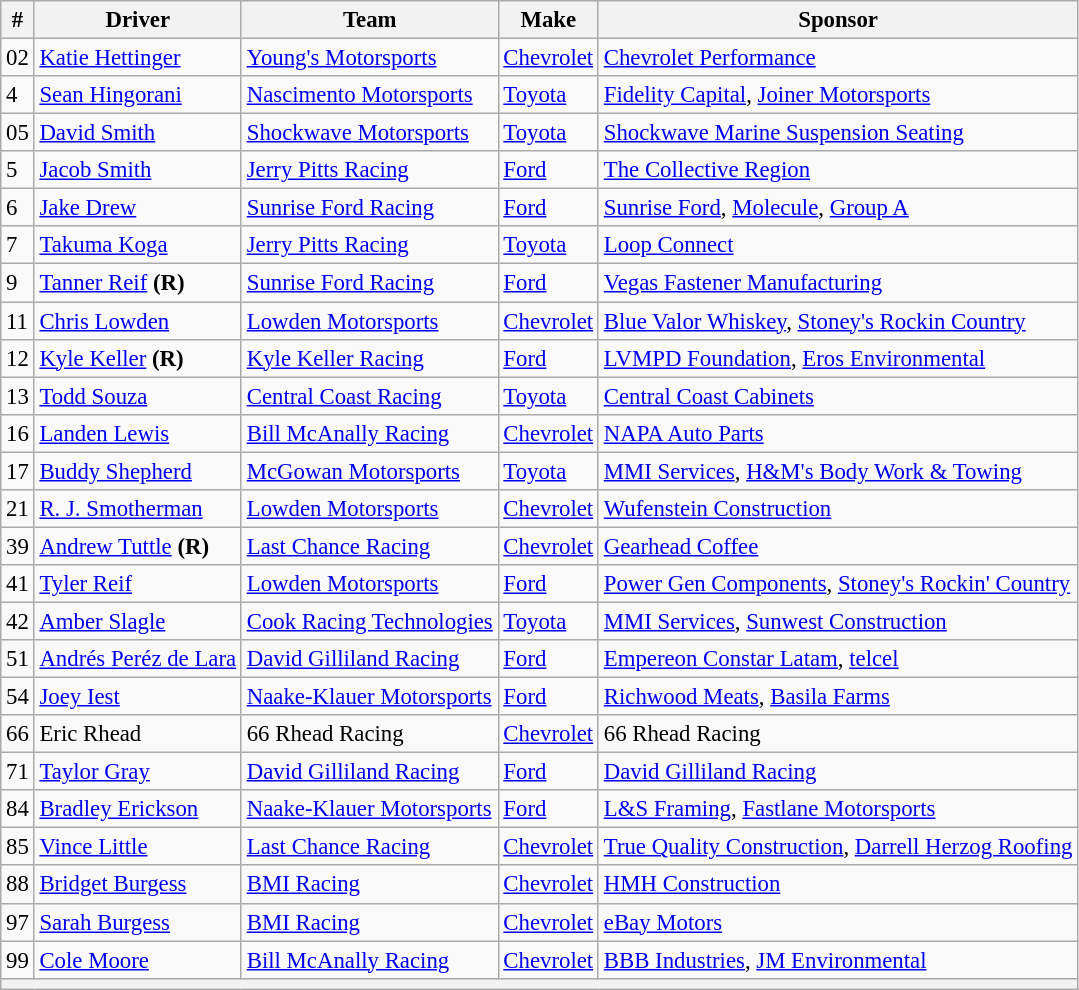<table class="wikitable" style="font-size:95%">
<tr>
<th>#</th>
<th>Driver</th>
<th>Team</th>
<th>Make</th>
<th>Sponsor</th>
</tr>
<tr>
<td>02</td>
<td><a href='#'>Katie Hettinger</a></td>
<td><a href='#'>Young's Motorsports</a></td>
<td><a href='#'>Chevrolet</a></td>
<td><a href='#'>Chevrolet Performance</a></td>
</tr>
<tr>
<td>4</td>
<td><a href='#'>Sean Hingorani</a></td>
<td><a href='#'>Nascimento Motorsports</a></td>
<td><a href='#'>Toyota</a></td>
<td><a href='#'>Fidelity Capital</a>, <a href='#'>Joiner Motorsports</a></td>
</tr>
<tr>
<td>05</td>
<td><a href='#'>David Smith</a></td>
<td><a href='#'>Shockwave Motorsports</a></td>
<td><a href='#'>Toyota</a></td>
<td nowrap=""><a href='#'>Shockwave Marine Suspension Seating</a></td>
</tr>
<tr>
<td>5</td>
<td><a href='#'>Jacob Smith</a></td>
<td><a href='#'>Jerry Pitts Racing</a></td>
<td><a href='#'>Ford</a></td>
<td><a href='#'>The Collective Region</a></td>
</tr>
<tr>
<td>6</td>
<td><a href='#'>Jake Drew</a></td>
<td><a href='#'>Sunrise Ford Racing</a></td>
<td><a href='#'>Ford</a></td>
<td><a href='#'>Sunrise Ford</a>, <a href='#'>Molecule</a>, <a href='#'>Group A</a></td>
</tr>
<tr>
<td>7</td>
<td><a href='#'>Takuma Koga</a></td>
<td><a href='#'>Jerry Pitts Racing</a></td>
<td><a href='#'>Toyota</a></td>
<td><a href='#'>Loop Connect</a></td>
</tr>
<tr>
<td>9</td>
<td><a href='#'>Tanner Reif</a> <strong>(R)</strong></td>
<td><a href='#'>Sunrise Ford Racing</a></td>
<td><a href='#'>Ford</a></td>
<td><a href='#'>Vegas Fastener Manufacturing</a></td>
</tr>
<tr>
<td>11</td>
<td><a href='#'>Chris Lowden</a></td>
<td><a href='#'>Lowden Motorsports</a></td>
<td><a href='#'>Chevrolet</a></td>
<td><a href='#'>Blue Valor Whiskey</a>, <a href='#'>Stoney's Rockin Country</a></td>
</tr>
<tr>
<td>12</td>
<td><a href='#'>Kyle Keller</a> <strong>(R)</strong></td>
<td><a href='#'>Kyle Keller Racing</a></td>
<td><a href='#'>Ford</a></td>
<td><a href='#'>LVMPD Foundation</a>, <a href='#'>Eros Environmental</a></td>
</tr>
<tr>
<td>13</td>
<td><a href='#'>Todd Souza</a></td>
<td><a href='#'>Central Coast Racing</a></td>
<td><a href='#'>Toyota</a></td>
<td><a href='#'>Central Coast Cabinets</a></td>
</tr>
<tr>
<td>16</td>
<td><a href='#'>Landen Lewis</a></td>
<td><a href='#'>Bill McAnally Racing</a></td>
<td><a href='#'>Chevrolet</a></td>
<td><a href='#'>NAPA Auto Parts</a></td>
</tr>
<tr>
<td>17</td>
<td><a href='#'>Buddy Shepherd</a></td>
<td nowrap=""><a href='#'>McGowan Motorsports</a></td>
<td><a href='#'>Toyota</a></td>
<td><a href='#'>MMI Services</a>, <a href='#'>H&M's Body Work & Towing</a></td>
</tr>
<tr>
<td>21</td>
<td><a href='#'>R. J. Smotherman</a></td>
<td nowrap=""><a href='#'>Lowden Motorsports</a></td>
<td><a href='#'>Chevrolet</a></td>
<td><a href='#'>Wufenstein Construction</a></td>
</tr>
<tr>
<td>39</td>
<td><a href='#'>Andrew Tuttle</a> <strong>(R)</strong></td>
<td><a href='#'>Last Chance Racing</a></td>
<td><a href='#'>Chevrolet</a></td>
<td><a href='#'>Gearhead Coffee</a></td>
</tr>
<tr>
<td>41</td>
<td><a href='#'>Tyler Reif</a></td>
<td nowrap=""><a href='#'>Lowden Motorsports</a></td>
<td><a href='#'>Ford</a></td>
<td nowrap><a href='#'>Power Gen Components</a>, <a href='#'>Stoney's Rockin' Country</a></td>
</tr>
<tr>
<td>42</td>
<td><a href='#'>Amber Slagle</a></td>
<td nowrap><a href='#'>Cook Racing Technologies</a></td>
<td><a href='#'>Toyota</a></td>
<td><a href='#'>MMI Services</a>, <a href='#'>Sunwest Construction</a></td>
</tr>
<tr>
<td>51</td>
<td nowrap><a href='#'>Andrés Peréz de Lara</a></td>
<td><a href='#'>David Gilliland Racing</a></td>
<td><a href='#'>Ford</a></td>
<td><a href='#'>Empereon Constar Latam</a>, <a href='#'>telcel</a></td>
</tr>
<tr>
<td>54</td>
<td><a href='#'>Joey Iest</a></td>
<td><a href='#'>Naake-Klauer Motorsports</a></td>
<td><a href='#'>Ford</a></td>
<td><a href='#'>Richwood Meats</a>, <a href='#'>Basila Farms</a></td>
</tr>
<tr>
<td>66</td>
<td>Eric Rhead</td>
<td>66 Rhead Racing</td>
<td><a href='#'>Chevrolet</a></td>
<td>66 Rhead Racing</td>
</tr>
<tr>
<td>71</td>
<td><a href='#'>Taylor Gray</a></td>
<td><a href='#'>David Gilliland Racing</a></td>
<td><a href='#'>Ford</a></td>
<td><a href='#'>David Gilliland Racing</a></td>
</tr>
<tr>
<td>84</td>
<td><a href='#'>Bradley Erickson</a></td>
<td><a href='#'>Naake-Klauer Motorsports</a></td>
<td><a href='#'>Ford</a></td>
<td><a href='#'>L&S Framing</a>, <a href='#'>Fastlane Motorsports</a></td>
</tr>
<tr>
<td>85</td>
<td><a href='#'>Vince Little</a></td>
<td><a href='#'>Last Chance Racing</a></td>
<td><a href='#'>Chevrolet</a></td>
<td><a href='#'>True Quality Construction</a>, <a href='#'>Darrell Herzog Roofing</a></td>
</tr>
<tr>
<td>88</td>
<td><a href='#'>Bridget Burgess</a></td>
<td><a href='#'>BMI Racing</a></td>
<td><a href='#'>Chevrolet</a></td>
<td><a href='#'>HMH Construction</a></td>
</tr>
<tr>
<td>97</td>
<td><a href='#'>Sarah Burgess</a></td>
<td><a href='#'>BMI Racing</a></td>
<td><a href='#'>Chevrolet</a></td>
<td><a href='#'>eBay Motors</a></td>
</tr>
<tr>
<td>99</td>
<td><a href='#'>Cole Moore</a></td>
<td><a href='#'>Bill McAnally Racing</a></td>
<td><a href='#'>Chevrolet</a></td>
<td><a href='#'>BBB Industries</a>, <a href='#'>JM Environmental</a></td>
</tr>
<tr>
<th colspan="5"></th>
</tr>
</table>
